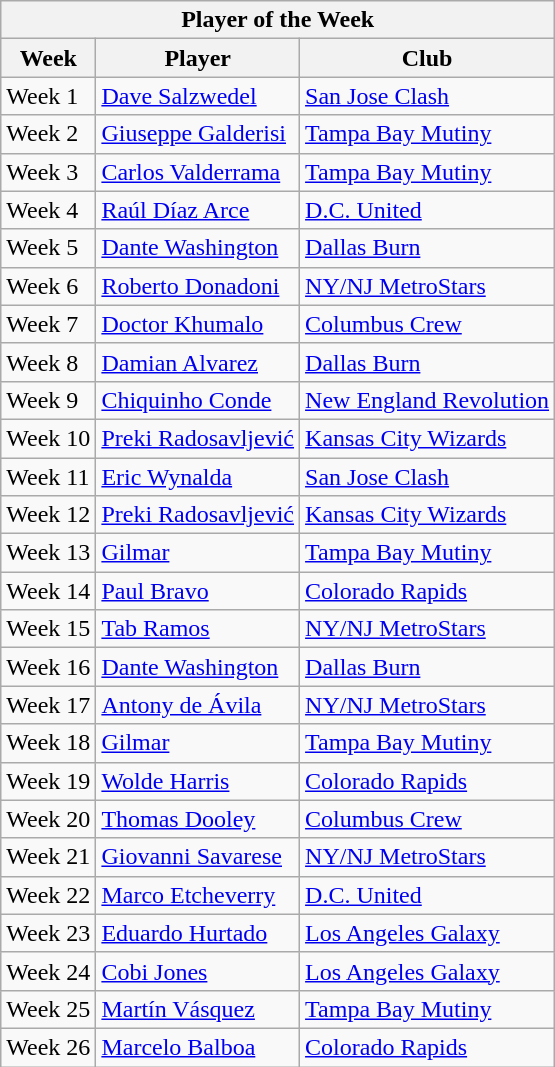<table class="wikitable collapsible collapsed">
<tr>
<th colspan="3">Player of the Week</th>
</tr>
<tr>
<th>Week</th>
<th>Player</th>
<th>Club</th>
</tr>
<tr>
<td>Week 1</td>
<td> <a href='#'>Dave Salzwedel</a></td>
<td><a href='#'>San Jose Clash</a></td>
</tr>
<tr>
<td>Week 2</td>
<td> <a href='#'>Giuseppe Galderisi</a></td>
<td><a href='#'>Tampa Bay Mutiny</a></td>
</tr>
<tr>
<td>Week 3</td>
<td> <a href='#'>Carlos Valderrama</a></td>
<td><a href='#'>Tampa Bay Mutiny</a></td>
</tr>
<tr>
<td>Week 4</td>
<td> <a href='#'>Raúl Díaz Arce</a></td>
<td><a href='#'>D.C. United</a></td>
</tr>
<tr>
<td>Week 5</td>
<td> <a href='#'>Dante Washington</a></td>
<td><a href='#'>Dallas Burn</a></td>
</tr>
<tr>
<td>Week 6</td>
<td> <a href='#'>Roberto Donadoni</a></td>
<td><a href='#'>NY/NJ MetroStars</a></td>
</tr>
<tr>
<td>Week 7</td>
<td> <a href='#'>Doctor Khumalo</a></td>
<td><a href='#'>Columbus Crew</a></td>
</tr>
<tr>
<td>Week 8</td>
<td> <a href='#'>Damian Alvarez</a></td>
<td><a href='#'>Dallas Burn</a></td>
</tr>
<tr>
<td>Week 9</td>
<td> <a href='#'>Chiquinho Conde</a></td>
<td><a href='#'>New England Revolution</a></td>
</tr>
<tr>
<td>Week 10</td>
<td> <a href='#'>Preki Radosavljević</a></td>
<td><a href='#'>Kansas City Wizards</a></td>
</tr>
<tr>
<td>Week 11</td>
<td> <a href='#'>Eric Wynalda</a></td>
<td><a href='#'>San Jose Clash</a></td>
</tr>
<tr>
<td>Week 12</td>
<td> <a href='#'>Preki Radosavljević</a></td>
<td><a href='#'>Kansas City Wizards</a></td>
</tr>
<tr>
<td>Week 13</td>
<td> <a href='#'>Gilmar</a></td>
<td><a href='#'>Tampa Bay Mutiny</a></td>
</tr>
<tr>
<td>Week 14</td>
<td> <a href='#'>Paul Bravo</a></td>
<td><a href='#'>Colorado Rapids</a></td>
</tr>
<tr>
<td>Week 15</td>
<td> <a href='#'>Tab Ramos</a></td>
<td><a href='#'>NY/NJ MetroStars</a></td>
</tr>
<tr>
<td>Week 16</td>
<td> <a href='#'>Dante Washington</a></td>
<td><a href='#'>Dallas Burn</a></td>
</tr>
<tr>
<td>Week 17</td>
<td> <a href='#'>Antony de Ávila</a></td>
<td><a href='#'>NY/NJ MetroStars</a></td>
</tr>
<tr>
<td>Week 18</td>
<td> <a href='#'>Gilmar</a></td>
<td><a href='#'>Tampa Bay Mutiny</a></td>
</tr>
<tr>
<td>Week 19</td>
<td> <a href='#'>Wolde Harris</a></td>
<td><a href='#'>Colorado Rapids</a></td>
</tr>
<tr>
<td>Week 20</td>
<td> <a href='#'>Thomas Dooley</a></td>
<td><a href='#'>Columbus Crew</a></td>
</tr>
<tr>
<td>Week 21</td>
<td> <a href='#'>Giovanni Savarese</a></td>
<td><a href='#'>NY/NJ MetroStars</a></td>
</tr>
<tr>
<td>Week 22</td>
<td> <a href='#'>Marco Etcheverry</a></td>
<td><a href='#'>D.C. United</a></td>
</tr>
<tr>
<td>Week 23</td>
<td> <a href='#'>Eduardo Hurtado</a></td>
<td><a href='#'>Los Angeles Galaxy</a></td>
</tr>
<tr>
<td>Week 24</td>
<td> <a href='#'>Cobi Jones</a></td>
<td><a href='#'>Los Angeles Galaxy</a></td>
</tr>
<tr>
<td>Week 25</td>
<td> <a href='#'>Martín Vásquez</a></td>
<td><a href='#'>Tampa Bay Mutiny</a></td>
</tr>
<tr>
<td>Week 26</td>
<td> <a href='#'>Marcelo Balboa</a></td>
<td><a href='#'>Colorado Rapids</a></td>
</tr>
</table>
